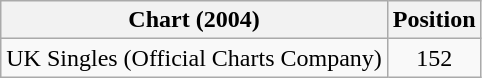<table class="wikitable">
<tr>
<th>Chart (2004)</th>
<th>Position</th>
</tr>
<tr>
<td>UK Singles (Official Charts Company)</td>
<td align="center">152</td>
</tr>
</table>
